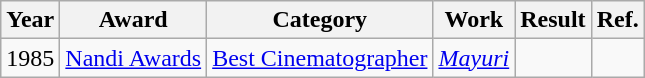<table class="wikitable sortable">
<tr>
<th>Year</th>
<th>Award</th>
<th>Category</th>
<th>Work</th>
<th>Result</th>
<th scope="col" class="unsortable">Ref.</th>
</tr>
<tr>
<td>1985</td>
<td><a href='#'>Nandi Awards</a></td>
<td><a href='#'>Best Cinematographer</a></td>
<td><em><a href='#'>Mayuri</a></em></td>
<td></td>
<td style="text-align:center;"></td>
</tr>
</table>
